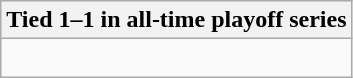<table class="wikitable collapsible collapsed">
<tr>
<th>Tied 1–1 in all-time playoff series</th>
</tr>
<tr>
<td><br>
</td>
</tr>
</table>
